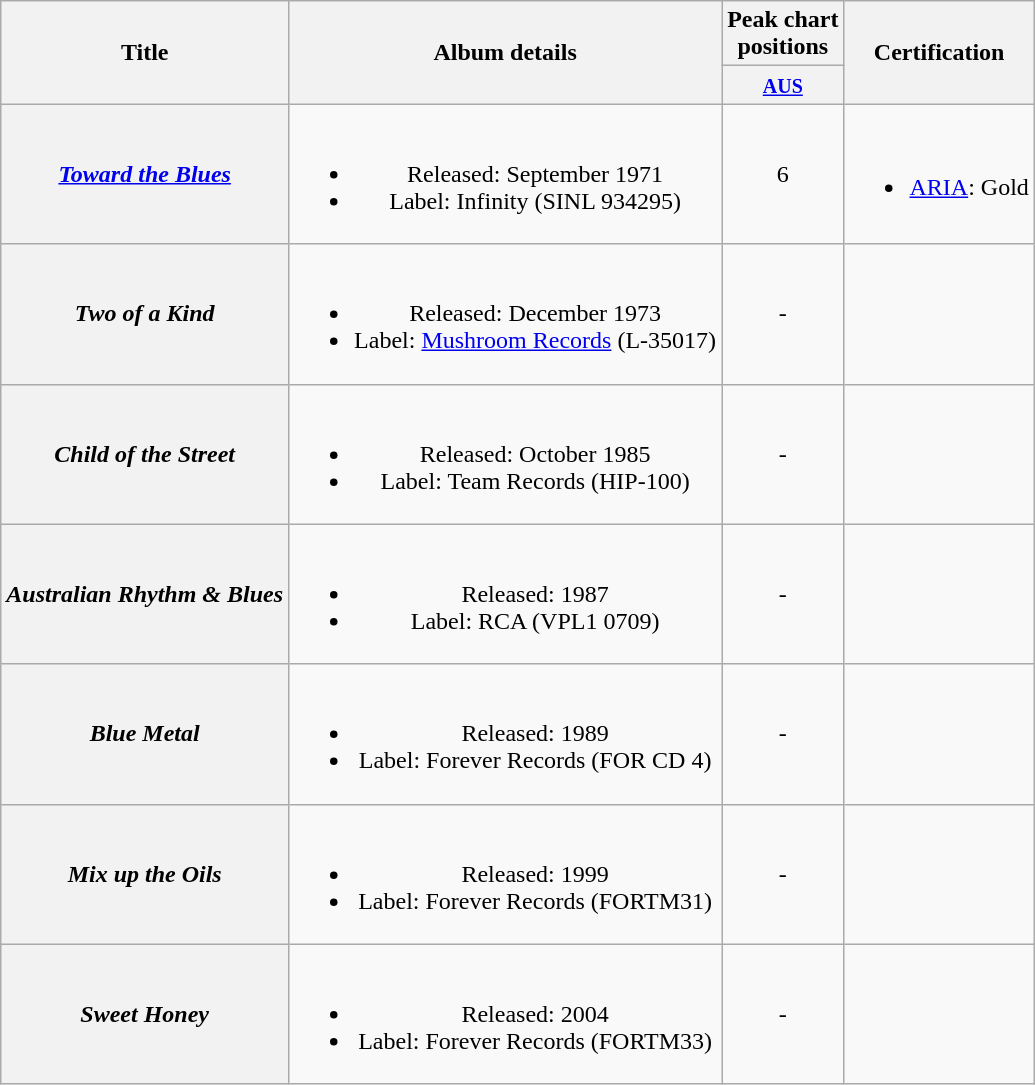<table class="wikitable plainrowheaders" style="text-align:center;" border="1">
<tr>
<th scope="col" rowspan="2">Title</th>
<th scope="col" rowspan="2">Album details</th>
<th scope="col" colspan="1">Peak chart<br>positions</th>
<th scope="col" rowspan="2">Certification</th>
</tr>
<tr>
<th scope="col" style="text-align:center;"><small><a href='#'>AUS</a></small><br></th>
</tr>
<tr>
<th scope="row"><em><a href='#'>Toward the Blues</a></em></th>
<td><br><ul><li>Released: September 1971</li><li>Label: Infinity (SINL 934295)</li></ul></td>
<td align="center">6</td>
<td><br><ul><li><a href='#'>ARIA</a>: Gold</li></ul></td>
</tr>
<tr>
<th scope="row"><em>Two of a Kind</em></th>
<td><br><ul><li>Released: December 1973</li><li>Label: <a href='#'>Mushroom Records</a> (L-35017)</li></ul></td>
<td align="center">-</td>
<td></td>
</tr>
<tr>
<th scope="row"><em>Child of the Street</em></th>
<td><br><ul><li>Released: October 1985</li><li>Label: Team Records (HIP-100)</li></ul></td>
<td align="center">-</td>
<td></td>
</tr>
<tr>
<th scope="row"><em>Australian Rhythm & Blues</em></th>
<td><br><ul><li>Released: 1987</li><li>Label: RCA (VPL1 0709)</li></ul></td>
<td align="center">-</td>
<td></td>
</tr>
<tr>
<th scope="row"><em>Blue Metal</em></th>
<td><br><ul><li>Released: 1989</li><li>Label: Forever Records (FOR CD 4)</li></ul></td>
<td align="center">-</td>
<td></td>
</tr>
<tr>
<th scope="row"><em>Mix up the Oils</em></th>
<td><br><ul><li>Released: 1999</li><li>Label: Forever Records (FORTM31)</li></ul></td>
<td align="center">-</td>
<td></td>
</tr>
<tr>
<th scope="row"><em>Sweet Honey</em></th>
<td><br><ul><li>Released: 2004</li><li>Label: Forever Records (FORTM33)</li></ul></td>
<td align="center">-</td>
<td></td>
</tr>
</table>
